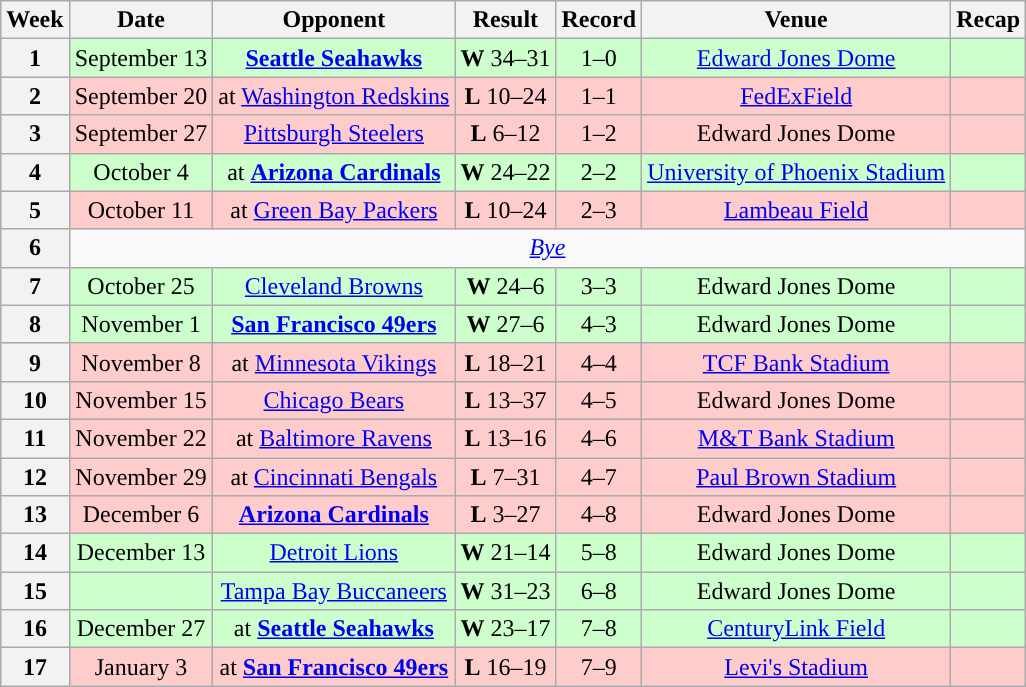<table class="wikitable" style="text-align:center">
<tr>
<th>Week</th>
<th>Date</th>
<th>Opponent</th>
<th>Result</th>
<th>Record</th>
<th>Venue</th>
<th>Recap</th>
</tr>
<tr style="background:#cfc">
<th>1</th>
<td>September 13</td>
<td><strong><a href='#'>Seattle Seahawks</a></strong></td>
<td><strong>W</strong> 34–31 </td>
<td>1–0</td>
<td><a href='#'>Edward Jones Dome</a></td>
<td></td>
</tr>
<tr style="background:#fcc">
<th>2</th>
<td>September 20</td>
<td>at <a href='#'>Washington Redskins</a></td>
<td><strong>L</strong> 10–24</td>
<td>1–1</td>
<td><a href='#'>FedExField</a></td>
<td></td>
</tr>
<tr style="background:#fcc">
<th>3</th>
<td>September 27</td>
<td><a href='#'>Pittsburgh Steelers</a></td>
<td><strong>L</strong> 6–12</td>
<td>1–2</td>
<td>Edward Jones Dome</td>
<td></td>
</tr>
<tr style="background:#cfc">
<th>4</th>
<td>October 4</td>
<td>at <strong><a href='#'>Arizona Cardinals</a></strong></td>
<td><strong>W</strong> 24–22</td>
<td>2–2</td>
<td><a href='#'>University of Phoenix Stadium</a></td>
<td></td>
</tr>
<tr style="background:#fcc">
<th>5</th>
<td>October 11</td>
<td>at <a href='#'>Green Bay Packers</a></td>
<td><strong>L</strong> 10–24</td>
<td>2–3</td>
<td><a href='#'>Lambeau Field</a></td>
<td></td>
</tr>
<tr>
<th>6</th>
<td colspan="6"><em><a href='#'>Bye</a></em></td>
</tr>
<tr style="background:#cfc">
<th>7</th>
<td>October 25</td>
<td><a href='#'>Cleveland Browns</a></td>
<td><strong>W</strong> 24–6</td>
<td>3–3</td>
<td>Edward Jones Dome</td>
<td></td>
</tr>
<tr style="background:#cfc">
<th>8</th>
<td>November 1</td>
<td><strong><a href='#'>San Francisco 49ers</a></strong></td>
<td><strong>W</strong> 27–6</td>
<td>4–3</td>
<td>Edward Jones Dome</td>
<td></td>
</tr>
<tr style="background:#fcc">
<th>9</th>
<td>November 8</td>
<td>at <a href='#'>Minnesota Vikings</a></td>
<td><strong>L</strong> 18–21 </td>
<td>4–4</td>
<td><a href='#'>TCF Bank Stadium</a></td>
<td></td>
</tr>
<tr style="background:#fcc">
<th>10</th>
<td>November 15</td>
<td><a href='#'>Chicago Bears</a></td>
<td><strong>L</strong> 13–37</td>
<td>4–5</td>
<td>Edward Jones Dome</td>
<td></td>
</tr>
<tr style="background:#fcc">
<th>11</th>
<td>November 22</td>
<td>at <a href='#'>Baltimore Ravens</a></td>
<td><strong>L</strong> 13–16</td>
<td>4–6</td>
<td><a href='#'>M&T Bank Stadium</a></td>
<td></td>
</tr>
<tr style="background:#fcc">
<th>12</th>
<td>November 29</td>
<td>at <a href='#'>Cincinnati Bengals</a></td>
<td><strong>L</strong> 7–31</td>
<td>4–7</td>
<td><a href='#'>Paul Brown Stadium</a></td>
<td></td>
</tr>
<tr style="background:#fcc">
<th>13</th>
<td>December 6</td>
<td><strong><a href='#'>Arizona Cardinals</a></strong></td>
<td><strong>L</strong> 3–27</td>
<td>4–8</td>
<td>Edward Jones Dome</td>
<td></td>
</tr>
<tr style="background:#cfc">
<th>14</th>
<td>December 13</td>
<td><a href='#'>Detroit Lions</a></td>
<td><strong>W</strong> 21–14</td>
<td>5–8</td>
<td>Edward Jones Dome</td>
<td></td>
</tr>
<tr style="background:#cfc">
<th>15</th>
<td></td>
<td><a href='#'>Tampa Bay Buccaneers</a></td>
<td><strong>W</strong> 31–23</td>
<td>6–8</td>
<td>Edward Jones Dome</td>
<td></td>
</tr>
<tr style="background:#cfc">
<th>16</th>
<td>December 27</td>
<td>at <strong><a href='#'>Seattle Seahawks</a></strong></td>
<td><strong>W</strong> 23–17</td>
<td>7–8</td>
<td><a href='#'>CenturyLink Field</a></td>
<td></td>
</tr>
<tr style="background:#fcc">
<th>17</th>
<td>January 3</td>
<td>at <strong><a href='#'>San Francisco 49ers</a></strong></td>
<td><strong>L</strong> 16–19 </td>
<td>7–9</td>
<td><a href='#'>Levi's Stadium</a></td>
<td></td>
</tr>
</table>
